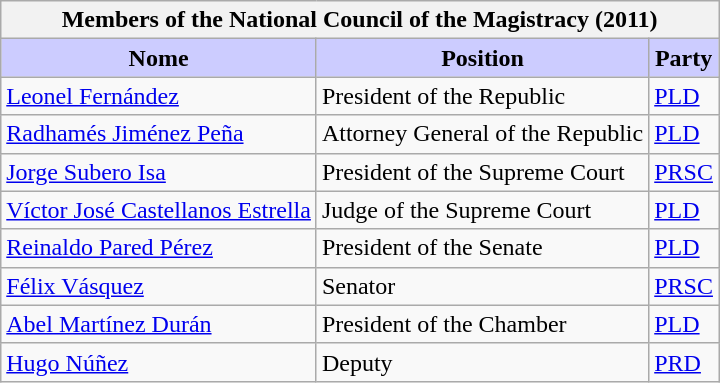<table class="wikitable" style="text-align: justify;">
<tr>
<th colspan="3">Members of the National Council of the Magistracy (2011)</th>
</tr>
<tr>
<th style="background: #ccccff">Nome</th>
<th style="background: #ccccff">Position</th>
<th style="background: #ccccff">Party</th>
</tr>
<tr>
<td><a href='#'>Leonel Fernández</a></td>
<td>President of the Republic</td>
<td><a href='#'>PLD</a></td>
</tr>
<tr>
<td><a href='#'>Radhamés Jiménez Peña</a></td>
<td>Attorney General of the Republic</td>
<td><a href='#'>PLD</a></td>
</tr>
<tr>
<td><a href='#'>Jorge Subero Isa</a></td>
<td>President of the Supreme Court</td>
<td><a href='#'>PRSC</a></td>
</tr>
<tr>
<td><a href='#'>Víctor José Castellanos Estrella</a></td>
<td>Judge of the Supreme Court</td>
<td><a href='#'>PLD</a></td>
</tr>
<tr>
<td><a href='#'>Reinaldo Pared Pérez</a></td>
<td>President of the Senate</td>
<td><a href='#'>PLD</a></td>
</tr>
<tr>
<td><a href='#'>Félix Vásquez</a></td>
<td>Senator</td>
<td><a href='#'>PRSC</a></td>
</tr>
<tr>
<td><a href='#'>Abel Martínez Durán</a></td>
<td>President of the Chamber</td>
<td><a href='#'>PLD</a></td>
</tr>
<tr>
<td><a href='#'>Hugo Núñez</a></td>
<td>Deputy</td>
<td><a href='#'>PRD</a></td>
</tr>
</table>
